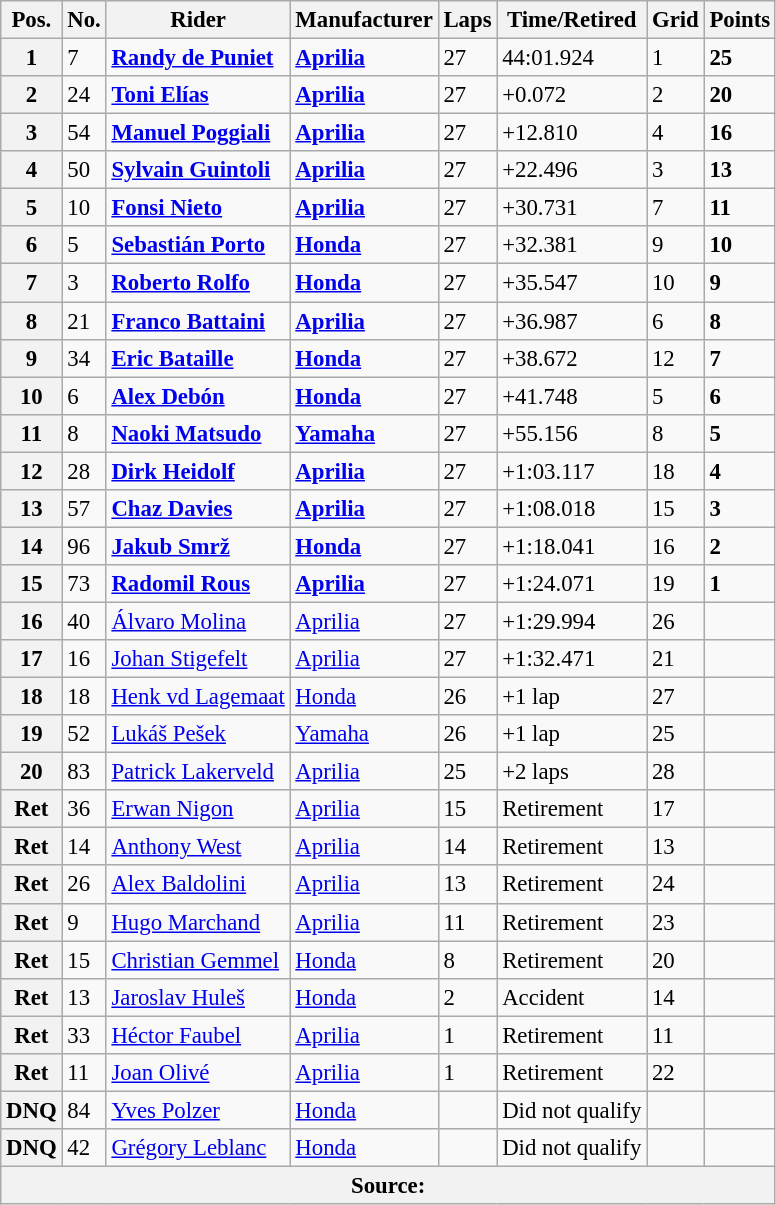<table class="wikitable" style="font-size: 95%;">
<tr>
<th>Pos.</th>
<th>No.</th>
<th>Rider</th>
<th>Manufacturer</th>
<th>Laps</th>
<th>Time/Retired</th>
<th>Grid</th>
<th>Points</th>
</tr>
<tr>
<th>1</th>
<td>7</td>
<td> <strong><a href='#'>Randy de Puniet</a></strong></td>
<td><strong><a href='#'>Aprilia</a></strong></td>
<td>27</td>
<td>44:01.924</td>
<td>1</td>
<td><strong>25</strong></td>
</tr>
<tr>
<th>2</th>
<td>24</td>
<td> <strong><a href='#'>Toni Elías</a></strong></td>
<td><strong><a href='#'>Aprilia</a></strong></td>
<td>27</td>
<td>+0.072</td>
<td>2</td>
<td><strong>20</strong></td>
</tr>
<tr>
<th>3</th>
<td>54</td>
<td> <strong><a href='#'>Manuel Poggiali</a></strong></td>
<td><strong><a href='#'>Aprilia</a></strong></td>
<td>27</td>
<td>+12.810</td>
<td>4</td>
<td><strong>16</strong></td>
</tr>
<tr>
<th>4</th>
<td>50</td>
<td> <strong><a href='#'>Sylvain Guintoli</a></strong></td>
<td><strong><a href='#'>Aprilia</a></strong></td>
<td>27</td>
<td>+22.496</td>
<td>3</td>
<td><strong>13</strong></td>
</tr>
<tr>
<th>5</th>
<td>10</td>
<td> <strong><a href='#'>Fonsi Nieto</a></strong></td>
<td><strong><a href='#'>Aprilia</a></strong></td>
<td>27</td>
<td>+30.731</td>
<td>7</td>
<td><strong>11</strong></td>
</tr>
<tr>
<th>6</th>
<td>5</td>
<td> <strong><a href='#'>Sebastián Porto</a></strong></td>
<td><strong><a href='#'>Honda</a></strong></td>
<td>27</td>
<td>+32.381</td>
<td>9</td>
<td><strong>10</strong></td>
</tr>
<tr>
<th>7</th>
<td>3</td>
<td> <strong><a href='#'>Roberto Rolfo</a></strong></td>
<td><strong><a href='#'>Honda</a></strong></td>
<td>27</td>
<td>+35.547</td>
<td>10</td>
<td><strong>9</strong></td>
</tr>
<tr>
<th>8</th>
<td>21</td>
<td> <strong><a href='#'>Franco Battaini</a></strong></td>
<td><strong><a href='#'>Aprilia</a></strong></td>
<td>27</td>
<td>+36.987</td>
<td>6</td>
<td><strong>8</strong></td>
</tr>
<tr>
<th>9</th>
<td>34</td>
<td> <strong><a href='#'>Eric Bataille</a></strong></td>
<td><strong><a href='#'>Honda</a></strong></td>
<td>27</td>
<td>+38.672</td>
<td>12</td>
<td><strong>7</strong></td>
</tr>
<tr>
<th>10</th>
<td>6</td>
<td> <strong><a href='#'>Alex Debón</a></strong></td>
<td><strong><a href='#'>Honda</a></strong></td>
<td>27</td>
<td>+41.748</td>
<td>5</td>
<td><strong>6</strong></td>
</tr>
<tr>
<th>11</th>
<td>8</td>
<td> <strong><a href='#'>Naoki Matsudo</a></strong></td>
<td><strong><a href='#'>Yamaha</a></strong></td>
<td>27</td>
<td>+55.156</td>
<td>8</td>
<td><strong>5</strong></td>
</tr>
<tr>
<th>12</th>
<td>28</td>
<td> <strong><a href='#'>Dirk Heidolf</a></strong></td>
<td><strong><a href='#'>Aprilia</a></strong></td>
<td>27</td>
<td>+1:03.117</td>
<td>18</td>
<td><strong>4</strong></td>
</tr>
<tr>
<th>13</th>
<td>57</td>
<td> <strong><a href='#'>Chaz Davies</a></strong></td>
<td><strong><a href='#'>Aprilia</a></strong></td>
<td>27</td>
<td>+1:08.018</td>
<td>15</td>
<td><strong>3</strong></td>
</tr>
<tr>
<th>14</th>
<td>96</td>
<td> <strong><a href='#'>Jakub Smrž</a></strong></td>
<td><strong><a href='#'>Honda</a></strong></td>
<td>27</td>
<td>+1:18.041</td>
<td>16</td>
<td><strong>2</strong></td>
</tr>
<tr>
<th>15</th>
<td>73</td>
<td> <strong><a href='#'>Radomil Rous</a></strong></td>
<td><strong><a href='#'>Aprilia</a></strong></td>
<td>27</td>
<td>+1:24.071</td>
<td>19</td>
<td><strong>1</strong></td>
</tr>
<tr>
<th>16</th>
<td>40</td>
<td> <a href='#'>Álvaro Molina</a></td>
<td><a href='#'>Aprilia</a></td>
<td>27</td>
<td>+1:29.994</td>
<td>26</td>
<td></td>
</tr>
<tr>
<th>17</th>
<td>16</td>
<td> <a href='#'>Johan Stigefelt</a></td>
<td><a href='#'>Aprilia</a></td>
<td>27</td>
<td>+1:32.471</td>
<td>21</td>
<td></td>
</tr>
<tr>
<th>18</th>
<td>18</td>
<td> <a href='#'>Henk vd Lagemaat</a></td>
<td><a href='#'>Honda</a></td>
<td>26</td>
<td>+1 lap</td>
<td>27</td>
<td></td>
</tr>
<tr>
<th>19</th>
<td>52</td>
<td> <a href='#'>Lukáš Pešek</a></td>
<td><a href='#'>Yamaha</a></td>
<td>26</td>
<td>+1 lap</td>
<td>25</td>
<td></td>
</tr>
<tr>
<th>20</th>
<td>83</td>
<td> <a href='#'>Patrick Lakerveld</a></td>
<td><a href='#'>Aprilia</a></td>
<td>25</td>
<td>+2 laps</td>
<td>28</td>
<td></td>
</tr>
<tr>
<th>Ret</th>
<td>36</td>
<td> <a href='#'>Erwan Nigon</a></td>
<td><a href='#'>Aprilia</a></td>
<td>15</td>
<td>Retirement</td>
<td>17</td>
<td></td>
</tr>
<tr>
<th>Ret</th>
<td>14</td>
<td> <a href='#'>Anthony West</a></td>
<td><a href='#'>Aprilia</a></td>
<td>14</td>
<td>Retirement</td>
<td>13</td>
<td></td>
</tr>
<tr>
<th>Ret</th>
<td>26</td>
<td> <a href='#'>Alex Baldolini</a></td>
<td><a href='#'>Aprilia</a></td>
<td>13</td>
<td>Retirement</td>
<td>24</td>
<td></td>
</tr>
<tr>
<th>Ret</th>
<td>9</td>
<td> <a href='#'>Hugo Marchand</a></td>
<td><a href='#'>Aprilia</a></td>
<td>11</td>
<td>Retirement</td>
<td>23</td>
<td></td>
</tr>
<tr>
<th>Ret</th>
<td>15</td>
<td> <a href='#'>Christian Gemmel</a></td>
<td><a href='#'>Honda</a></td>
<td>8</td>
<td>Retirement</td>
<td>20</td>
<td></td>
</tr>
<tr>
<th>Ret</th>
<td>13</td>
<td> <a href='#'>Jaroslav Huleš</a></td>
<td><a href='#'>Honda</a></td>
<td>2</td>
<td>Accident</td>
<td>14</td>
<td></td>
</tr>
<tr>
<th>Ret</th>
<td>33</td>
<td> <a href='#'>Héctor Faubel</a></td>
<td><a href='#'>Aprilia</a></td>
<td>1</td>
<td>Retirement</td>
<td>11</td>
<td></td>
</tr>
<tr>
<th>Ret</th>
<td>11</td>
<td> <a href='#'>Joan Olivé</a></td>
<td><a href='#'>Aprilia</a></td>
<td>1</td>
<td>Retirement</td>
<td>22</td>
<td></td>
</tr>
<tr>
<th>DNQ</th>
<td>84</td>
<td> <a href='#'>Yves Polzer</a></td>
<td><a href='#'>Honda</a></td>
<td></td>
<td>Did not qualify</td>
<td></td>
<td></td>
</tr>
<tr>
<th>DNQ</th>
<td>42</td>
<td> <a href='#'>Grégory Leblanc</a></td>
<td><a href='#'>Honda</a></td>
<td></td>
<td>Did not qualify</td>
<td></td>
<td></td>
</tr>
<tr>
<th colspan=8>Source: </th>
</tr>
</table>
